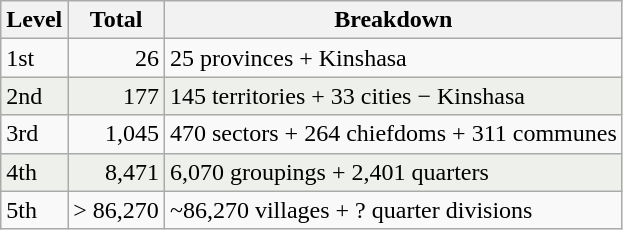<table class="wikitable">
<tr>
<th>Level</th>
<th>Total</th>
<th>Breakdown</th>
</tr>
<tr>
<td>1st</td>
<td style="text-align: right;">26</td>
<td>25 provinces + Kinshasa</td>
</tr>
<tr style="background:#EDF0EB;">
<td>2nd</td>
<td style="text-align: right;">177</td>
<td>145 territories + 33 cities − Kinshasa</td>
</tr>
<tr>
<td>3rd</td>
<td style="text-align: right;">1,045</td>
<td>470 sectors + 264 chiefdoms + 311 communes</td>
</tr>
<tr style="background:#EDF0EB;">
<td>4th</td>
<td style="text-align: right;">8,471</td>
<td>6,070 groupings + 2,401 quarters</td>
</tr>
<tr>
<td>5th</td>
<td style="text-align: right;">> 86,270</td>
<td>~86,270 villages + ? quarter divisions</td>
</tr>
</table>
